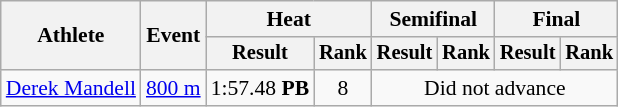<table class=wikitable style="font-size:90%">
<tr>
<th rowspan="2">Athlete</th>
<th rowspan="2">Event</th>
<th colspan="2">Heat</th>
<th colspan="2">Semifinal</th>
<th colspan="2">Final</th>
</tr>
<tr style="font-size:95%">
<th>Result</th>
<th>Rank</th>
<th>Result</th>
<th>Rank</th>
<th>Result</th>
<th>Rank</th>
</tr>
<tr align=center>
<td align=left><a href='#'>Derek Mandell</a></td>
<td align=left><a href='#'>800 m</a></td>
<td>1:57.48 <strong>PB</strong></td>
<td>8</td>
<td colspan=4>Did not advance</td>
</tr>
</table>
